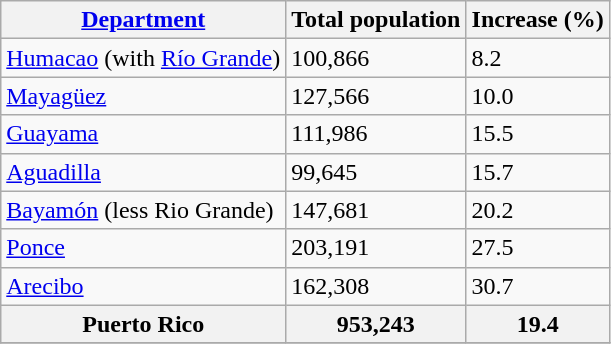<table class="wikitable sortable" style="text-align:left">
<tr>
<th><a href='#'>Department</a></th>
<th>Total population</th>
<th>Increase (%)</th>
</tr>
<tr>
<td><a href='#'>Humacao</a> (with <a href='#'>Río Grande</a>)</td>
<td>100,866</td>
<td>8.2</td>
</tr>
<tr>
<td><a href='#'>Mayagüez</a></td>
<td>127,566</td>
<td>10.0</td>
</tr>
<tr>
<td><a href='#'>Guayama</a></td>
<td>111,986</td>
<td>15.5</td>
</tr>
<tr>
<td><a href='#'>Aguadilla</a></td>
<td>99,645</td>
<td>15.7</td>
</tr>
<tr>
<td><a href='#'>Bayamón</a> (less Rio Grande)</td>
<td>147,681</td>
<td>20.2</td>
</tr>
<tr>
<td><a href='#'>Ponce</a></td>
<td>203,191</td>
<td>27.5</td>
</tr>
<tr>
<td><a href='#'>Arecibo</a></td>
<td>162,308</td>
<td>30.7</td>
</tr>
<tr>
<th> Puerto Rico</th>
<th>953,243</th>
<th>19.4 </th>
</tr>
<tr>
</tr>
</table>
